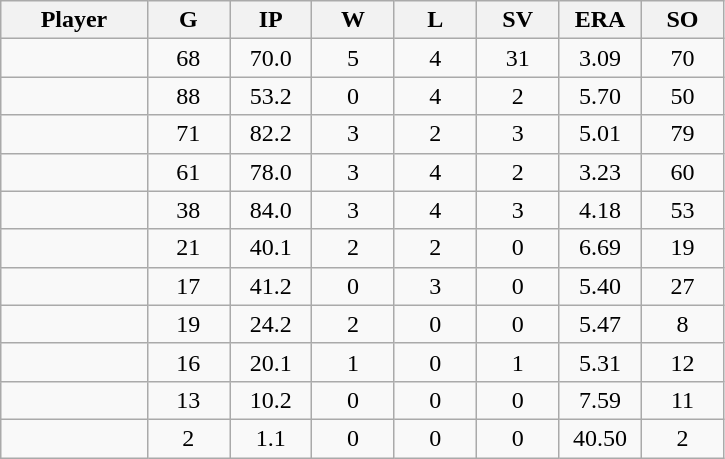<table class="wikitable sortable">
<tr>
<th bgcolor="#DDDDFF" width="16%">Player</th>
<th bgcolor="#DDDDFF" width="9%">G</th>
<th bgcolor="#DDDDFF" width="9%">IP</th>
<th bgcolor="#DDDDFF" width="9%">W</th>
<th bgcolor="#DDDDFF" width="9%">L</th>
<th bgcolor="#DDDDFF" width="9%">SV</th>
<th bgcolor="#DDDDFF" width="9%">ERA</th>
<th bgcolor="#DDDDFF" width="9%">SO</th>
</tr>
<tr align="center">
<td></td>
<td>68</td>
<td>70.0</td>
<td>5</td>
<td>4</td>
<td>31</td>
<td>3.09</td>
<td>70</td>
</tr>
<tr align="center">
<td></td>
<td>88</td>
<td>53.2</td>
<td>0</td>
<td>4</td>
<td>2</td>
<td>5.70</td>
<td>50</td>
</tr>
<tr align="center">
<td></td>
<td>71</td>
<td>82.2</td>
<td>3</td>
<td>2</td>
<td>3</td>
<td>5.01</td>
<td>79</td>
</tr>
<tr align="center">
<td></td>
<td>61</td>
<td>78.0</td>
<td>3</td>
<td>4</td>
<td>2</td>
<td>3.23</td>
<td>60</td>
</tr>
<tr align="center">
<td></td>
<td>38</td>
<td>84.0</td>
<td>3</td>
<td>4</td>
<td>3</td>
<td>4.18</td>
<td>53</td>
</tr>
<tr align="center">
<td></td>
<td>21</td>
<td>40.1</td>
<td>2</td>
<td>2</td>
<td>0</td>
<td>6.69</td>
<td>19</td>
</tr>
<tr align=center>
<td></td>
<td>17</td>
<td>41.2</td>
<td>0</td>
<td>3</td>
<td>0</td>
<td>5.40</td>
<td>27</td>
</tr>
<tr align="center">
<td></td>
<td>19</td>
<td>24.2</td>
<td>2</td>
<td>0</td>
<td>0</td>
<td>5.47</td>
<td>8</td>
</tr>
<tr align="center">
<td></td>
<td>16</td>
<td>20.1</td>
<td>1</td>
<td>0</td>
<td>1</td>
<td>5.31</td>
<td>12</td>
</tr>
<tr align="center">
<td></td>
<td>13</td>
<td>10.2</td>
<td>0</td>
<td>0</td>
<td>0</td>
<td>7.59</td>
<td>11</td>
</tr>
<tr align="center">
<td></td>
<td>2</td>
<td>1.1</td>
<td>0</td>
<td>0</td>
<td>0</td>
<td>40.50</td>
<td>2</td>
</tr>
</table>
